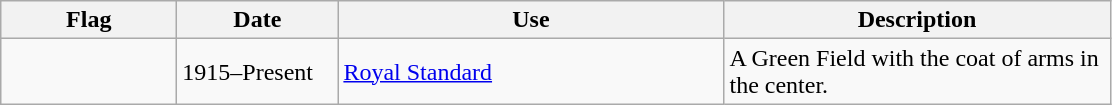<table class="wikitable">
<tr>
<th style="width:110px">Flag</th>
<th style="width:100px">Date</th>
<th style="width:250px">Use</th>
<th style="width:250px">Description</th>
</tr>
<tr>
<td></td>
<td>1915–Present</td>
<td><a href='#'>Royal Standard</a></td>
<td>A Green Field with the coat of arms in the center.</td>
</tr>
</table>
